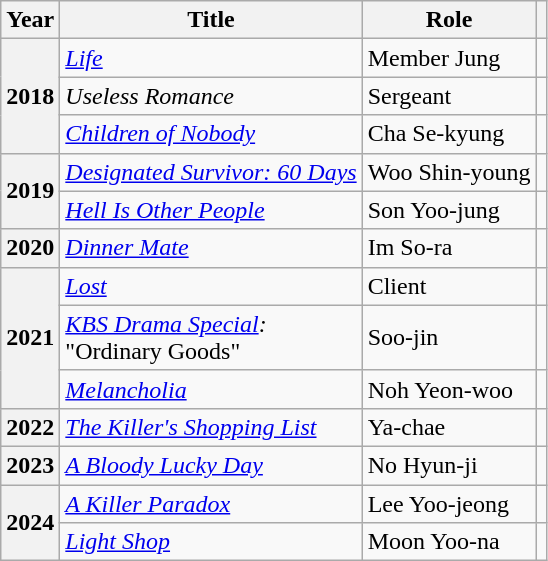<table class="wikitable plainrowheaders">
<tr>
<th scope="col">Year</th>
<th scope="col">Title</th>
<th scope="col">Role</th>
<th scope="col" class="unsortable"></th>
</tr>
<tr>
<th scope="row" rowspan="3">2018</th>
<td><em><a href='#'>Life</a></em></td>
<td>Member Jung</td>
<td style="text-align:center"></td>
</tr>
<tr>
<td><em>Useless Romance</em></td>
<td>Sergeant</td>
<td style="text-align:center"></td>
</tr>
<tr>
<td><em><a href='#'>Children of Nobody</a></em></td>
<td>Cha Se-kyung</td>
<td style="text-align:center"></td>
</tr>
<tr>
<th scope="row" rowspan="2">2019</th>
<td><em><a href='#'>Designated Survivor: 60 Days</a></em></td>
<td>Woo Shin-young</td>
<td style="text-align:center"></td>
</tr>
<tr>
<td><em><a href='#'>Hell Is Other People</a></em></td>
<td>Son Yoo-jung</td>
<td style="text-align:center"></td>
</tr>
<tr>
<th scope="row">2020</th>
<td><em><a href='#'>Dinner Mate</a></em></td>
<td>Im So-ra</td>
<td style="text-align:center"></td>
</tr>
<tr>
<th scope="row" rowspan="3">2021</th>
<td><em><a href='#'>Lost</a></em></td>
<td>Client</td>
<td style="text-align:center"></td>
</tr>
<tr>
<td><em><a href='#'>KBS Drama Special</a>:</em><br>"Ordinary Goods"</td>
<td>Soo-jin</td>
<td style="text-align:center"></td>
</tr>
<tr>
<td><em><a href='#'>Melancholia</a></em></td>
<td>Noh Yeon-woo</td>
<td style="text-align:center"></td>
</tr>
<tr>
<th scope="row">2022</th>
<td><em><a href='#'>The Killer's Shopping List</a></em></td>
<td>Ya-chae</td>
<td style="text-align:center"></td>
</tr>
<tr>
<th scope="row">2023</th>
<td><em><a href='#'>A Bloody Lucky Day</a></em></td>
<td>No Hyun-ji</td>
<td style="text-align:center"></td>
</tr>
<tr>
<th scope="row" rowspan="2">2024</th>
<td><em><a href='#'>A Killer Paradox</a></em></td>
<td>Lee Yoo-jeong</td>
<td></td>
</tr>
<tr>
<td><em><a href='#'>Light Shop</a></em></td>
<td>Moon Yoo-na</td>
<td></td>
</tr>
</table>
